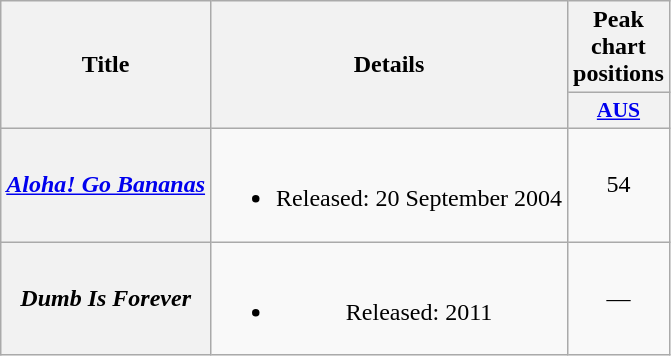<table class="wikitable plainrowheaders" style="text-align:center;">
<tr>
<th scope="col" rowspan="2">Title</th>
<th scope="col" rowspan="2">Details</th>
<th scope="col" colspan="1">Peak chart positions</th>
</tr>
<tr>
<th scope="col" style="width:3em;font-size:90%;"><a href='#'>AUS</a><br></th>
</tr>
<tr>
<th scope="row"><em><a href='#'>Aloha! Go Bananas</a></em></th>
<td><br><ul><li>Released: 20 September 2004</li></ul></td>
<td>54</td>
</tr>
<tr>
<th scope="row"><em>Dumb Is Forever</em></th>
<td><br><ul><li>Released: 2011</li></ul></td>
<td>—</td>
</tr>
</table>
